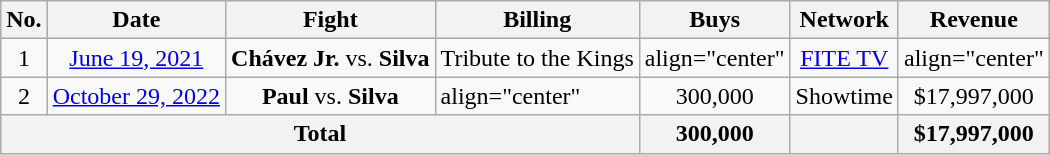<table class="wikitable sortable">
<tr>
<th>No.</th>
<th>Date</th>
<th>Fight</th>
<th>Billing</th>
<th>Buys</th>
<th>Network</th>
<th>Revenue</th>
</tr>
<tr>
<td align="center">1</td>
<td align="center"><a href='#'>June 19, 2021</a></td>
<td align="center"><strong>Chávez Jr.</strong> vs. <strong>Silva</strong></td>
<td align="center">Tribute to the Kings</td>
<td>align="center" </td>
<td align="center"><a href='#'>FITE TV</a></td>
<td>align="center"  </td>
</tr>
<tr>
<td align="center">2</td>
<td align="center"><a href='#'>October 29, 2022</a></td>
<td align="center"><strong>Paul</strong> vs. <strong>Silva</strong></td>
<td>align="center" </td>
<td align="center">300,000</td>
<td align="center">Showtime</td>
<td align="center">$17,997,000</td>
</tr>
<tr>
<th colspan="4">Total</th>
<th>300,000</th>
<th></th>
<th>$17,997,000</th>
</tr>
</table>
